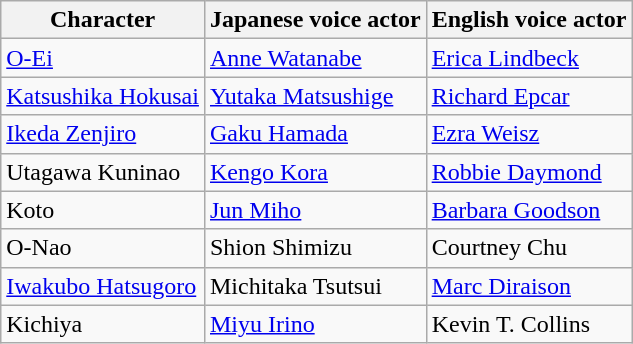<table class="wikitable">
<tr>
<th>Character</th>
<th>Japanese voice actor</th>
<th>English voice actor</th>
</tr>
<tr>
<td><a href='#'>O-Ei</a></td>
<td><a href='#'>Anne Watanabe</a></td>
<td><a href='#'>Erica Lindbeck</a></td>
</tr>
<tr>
<td><a href='#'>Katsushika Hokusai</a></td>
<td><a href='#'>Yutaka Matsushige</a></td>
<td><a href='#'>Richard Epcar</a></td>
</tr>
<tr>
<td><a href='#'>Ikeda Zenjiro</a></td>
<td><a href='#'>Gaku Hamada</a></td>
<td><a href='#'>Ezra Weisz</a></td>
</tr>
<tr>
<td>Utagawa Kuninao</td>
<td><a href='#'>Kengo Kora</a></td>
<td><a href='#'>Robbie Daymond</a></td>
</tr>
<tr>
<td>Koto</td>
<td><a href='#'>Jun Miho</a></td>
<td><a href='#'>Barbara Goodson</a></td>
</tr>
<tr>
<td>O-Nao</td>
<td>Shion Shimizu</td>
<td>Courtney Chu</td>
</tr>
<tr>
<td><a href='#'>Iwakubo Hatsugoro</a></td>
<td>Michitaka Tsutsui</td>
<td><a href='#'>Marc Diraison</a></td>
</tr>
<tr>
<td>Kichiya</td>
<td><a href='#'>Miyu Irino</a></td>
<td>Kevin T. Collins</td>
</tr>
</table>
